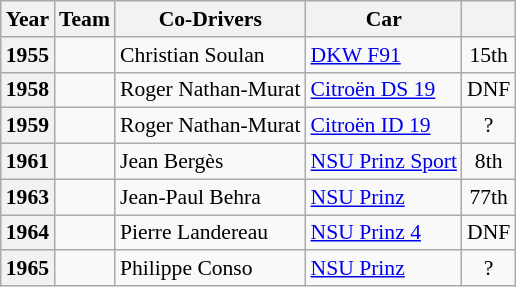<table class="wikitable" style="text-align:center; font-size:90%">
<tr>
<th>Year</th>
<th>Team</th>
<th>Co-Drivers</th>
<th>Car</th>
<th></th>
</tr>
<tr>
<th>1955</th>
<td></td>
<td align="left"> Christian Soulan</td>
<td align="left"><a href='#'>DKW F91</a></td>
<td>15th</td>
</tr>
<tr>
<th>1958</th>
<td></td>
<td align="left"> Roger Nathan-Murat</td>
<td align="left"><a href='#'>Citroën DS 19</a></td>
<td>DNF</td>
</tr>
<tr>
<th>1959</th>
<td></td>
<td align="left"> Roger Nathan-Murat</td>
<td align="left"><a href='#'>Citroën ID 19</a></td>
<td>?</td>
</tr>
<tr>
<th>1961</th>
<td></td>
<td align="left"> Jean Bergès</td>
<td align="left"><a href='#'>NSU Prinz Sport</a></td>
<td>8th</td>
</tr>
<tr>
<th>1963</th>
<td></td>
<td align="left"> Jean-Paul Behra</td>
<td align="left"><a href='#'>NSU Prinz</a></td>
<td>77th</td>
</tr>
<tr>
<th>1964</th>
<td></td>
<td align="left"> Pierre Landereau</td>
<td align="left"><a href='#'>NSU Prinz 4</a></td>
<td>DNF</td>
</tr>
<tr>
<th>1965</th>
<td></td>
<td align="left"> Philippe Conso</td>
<td align="left"><a href='#'>NSU Prinz</a></td>
<td>?</td>
</tr>
</table>
